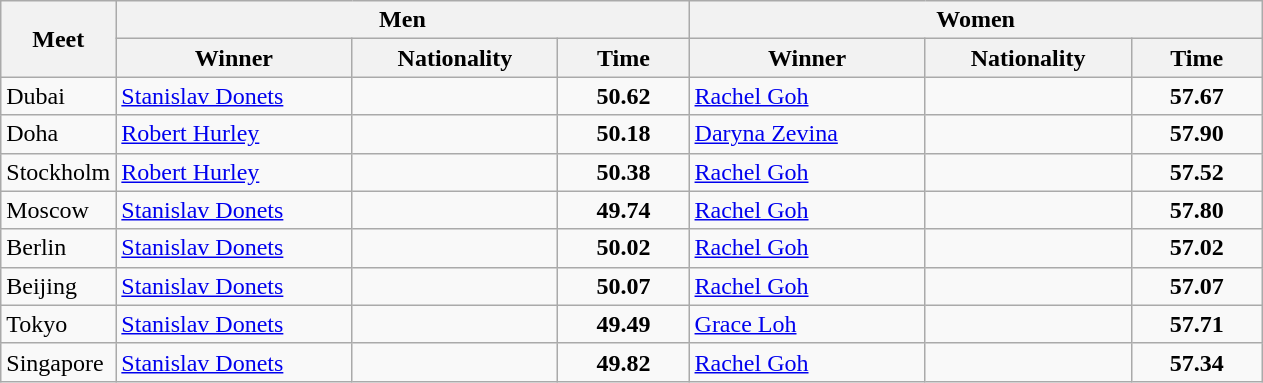<table class="wikitable">
<tr>
<th rowspan="2">Meet</th>
<th colspan="3">Men</th>
<th colspan="3">Women</th>
</tr>
<tr>
<th width=150>Winner</th>
<th width=130>Nationality</th>
<th width=80>Time</th>
<th width=150>Winner</th>
<th width=130>Nationality</th>
<th width=80>Time</th>
</tr>
<tr>
<td>Dubai</td>
<td><a href='#'>Stanislav Donets</a></td>
<td></td>
<td align=center><strong>50.62</strong></td>
<td><a href='#'>Rachel Goh</a></td>
<td></td>
<td align=center><strong>57.67</strong></td>
</tr>
<tr>
<td>Doha</td>
<td><a href='#'>Robert Hurley</a></td>
<td></td>
<td align=center><strong>50.18</strong></td>
<td><a href='#'>Daryna Zevina</a></td>
<td></td>
<td align=center><strong>57.90</strong></td>
</tr>
<tr>
<td>Stockholm</td>
<td><a href='#'>Robert Hurley</a></td>
<td></td>
<td align=center><strong>50.38</strong></td>
<td><a href='#'>Rachel Goh</a></td>
<td></td>
<td align=center><strong>57.52</strong></td>
</tr>
<tr>
<td>Moscow</td>
<td><a href='#'>Stanislav Donets</a></td>
<td></td>
<td align=center><strong>49.74</strong></td>
<td><a href='#'>Rachel Goh</a></td>
<td></td>
<td align=center><strong>57.80</strong></td>
</tr>
<tr>
<td>Berlin</td>
<td><a href='#'>Stanislav Donets</a></td>
<td></td>
<td align=center><strong>50.02</strong></td>
<td><a href='#'>Rachel Goh</a></td>
<td></td>
<td align=center><strong>57.02</strong></td>
</tr>
<tr>
<td>Beijing</td>
<td><a href='#'>Stanislav Donets</a></td>
<td></td>
<td align=center><strong>50.07</strong></td>
<td><a href='#'>Rachel Goh</a></td>
<td></td>
<td align=center><strong>57.07</strong></td>
</tr>
<tr>
<td>Tokyo</td>
<td><a href='#'>Stanislav Donets</a></td>
<td></td>
<td align=center><strong>49.49</strong></td>
<td><a href='#'>Grace Loh</a></td>
<td></td>
<td align=center><strong>57.71</strong></td>
</tr>
<tr>
<td>Singapore</td>
<td><a href='#'>Stanislav Donets</a></td>
<td></td>
<td align=center><strong>49.82</strong></td>
<td><a href='#'>Rachel Goh</a></td>
<td></td>
<td align=center><strong>57.34</strong></td>
</tr>
</table>
